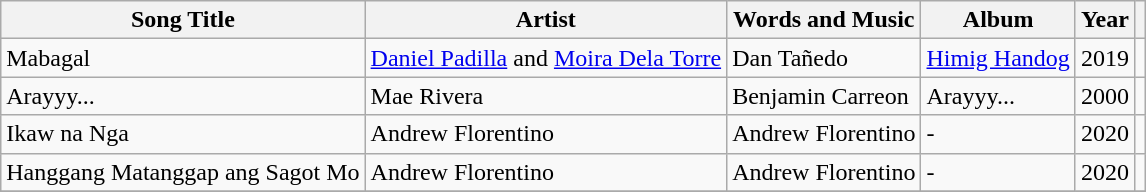<table class="wikitable">
<tr>
<th>Song Title</th>
<th>Artist</th>
<th>Words and Music</th>
<th>Album</th>
<th>Year</th>
<th></th>
</tr>
<tr>
<td>Mabagal</td>
<td><a href='#'>Daniel Padilla</a> and <a href='#'>Moira Dela Torre</a></td>
<td>Dan Tañedo</td>
<td><a href='#'>Himig Handog</a></td>
<td>2019</td>
<td style="text-align: center;"></td>
</tr>
<tr>
<td>Arayyy...</td>
<td>Mae Rivera</td>
<td>Benjamin Carreon</td>
<td>Arayyy...</td>
<td>2000</td>
<td></td>
</tr>
<tr>
<td>Ikaw na Nga</td>
<td>Andrew Florentino</td>
<td>Andrew Florentino</td>
<td>-</td>
<td>2020</td>
<td></td>
</tr>
<tr>
<td>Hanggang Matanggap ang Sagot Mo</td>
<td>Andrew Florentino</td>
<td>Andrew Florentino</td>
<td>-</td>
<td>2020</td>
<td></td>
</tr>
<tr>
</tr>
</table>
